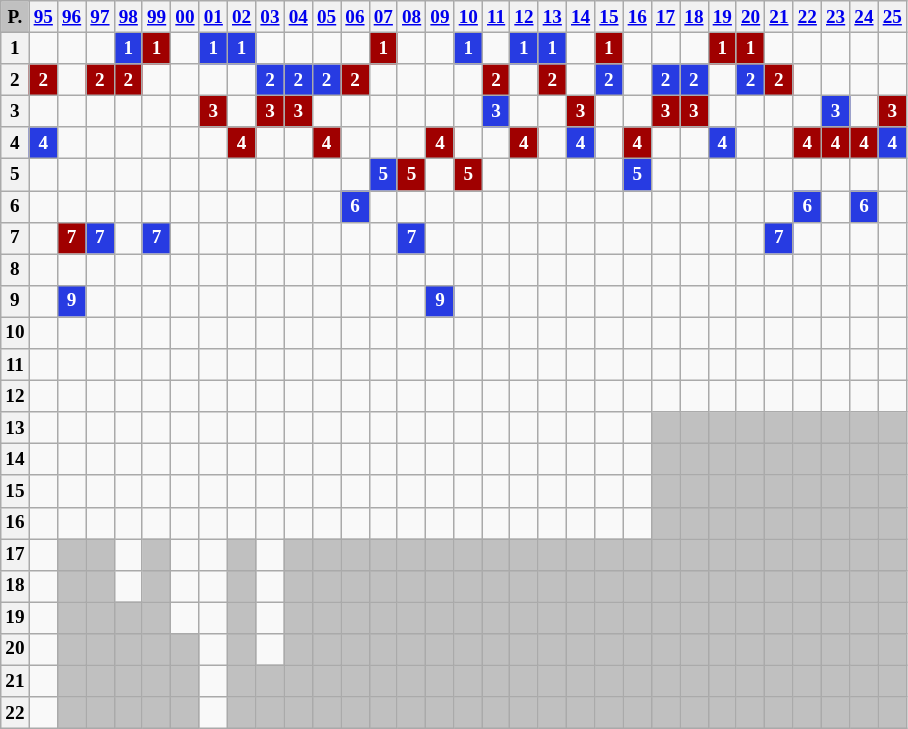<table class="wikitable" style="text-align: center; font-size:80%">
<tr>
<th style="background:#c0c0c0">P.</th>
<th><a href='#'>95</a></th>
<th><a href='#'>96</a></th>
<th><a href='#'>97</a></th>
<th><a href='#'>98</a></th>
<th><a href='#'>99</a></th>
<th><a href='#'>00</a></th>
<th><a href='#'>01</a></th>
<th><a href='#'>02</a></th>
<th><a href='#'>03</a></th>
<th><a href='#'>04</a></th>
<th><a href='#'>05</a></th>
<th><a href='#'>06</a></th>
<th><a href='#'>07</a></th>
<th><a href='#'>08</a></th>
<th><a href='#'>09</a></th>
<th><a href='#'>10</a></th>
<th><a href='#'>11</a></th>
<th><a href='#'>12</a></th>
<th><a href='#'>13</a></th>
<th><a href='#'>14</a></th>
<th><a href='#'>15</a></th>
<th><a href='#'>16</a></th>
<th><a href='#'>17</a></th>
<th><a href='#'>18</a></th>
<th><a href='#'>19</a></th>
<th><a href='#'>20</a></th>
<th><a href='#'>21</a></th>
<th><a href='#'>22</a></th>
<th><a href='#'>23</a></th>
<th><a href='#'>24</a></th>
<th><a href='#'>25</a></th>
</tr>
<tr>
<th>1</th>
<td></td>
<td></td>
<td></td>
<td style="background-color:#273BE2;color:white;"><strong>1</strong></td>
<td style="background-color:#A00000;color:white;"><strong>1</strong></td>
<td></td>
<td style="background-color:#273BE2;color:white;"><strong>1</strong></td>
<td style="background-color:#273BE2;color:white;"><strong>1</strong></td>
<td></td>
<td></td>
<td></td>
<td></td>
<td style="background-color:#A00000;color:white;"><strong>1</strong></td>
<td></td>
<td></td>
<td style="background-color:#273BE2;color:white;"><strong>1</strong></td>
<td></td>
<td style="background-color:#273BE2;color:white;"><strong>1</strong></td>
<td style="background-color:#273BE2;color:white;"><strong>1</strong></td>
<td></td>
<td style="background-color:#A00000;color:white;"><strong>1</strong></td>
<td></td>
<td></td>
<td></td>
<td style="background-color:#A00000;color:white;"><strong>1</strong></td>
<td style="background-color:#A00000;color:white;"><strong>1</strong></td>
<td></td>
<td></td>
<td></td>
<td></td>
</tr>
<tr>
<th>2</th>
<td style="background-color:#A00000;color:white;"><strong>2</strong></td>
<td></td>
<td style="background-color:#A00000;color:white;"><strong>2</strong></td>
<td style="background-color:#A00000;color:white;"><strong>2</strong></td>
<td></td>
<td></td>
<td></td>
<td></td>
<td style="background-color:#273BE2;color:white;"><strong>2</strong></td>
<td style="background-color:#273BE2;color:white;"><strong>2</strong></td>
<td style="background-color:#273BE2;color:white;"><strong>2</strong></td>
<td style="background-color:#A00000;color:white;"><strong>2</strong></td>
<td></td>
<td></td>
<td></td>
<td></td>
<td style="background-color:#A00000;color:white;"><strong>2</strong></td>
<td></td>
<td style="background-color:#A00000;color:white;"><strong>2</strong></td>
<td></td>
<td style="background-color:#273BE2;color:white;"><strong>2</strong></td>
<td></td>
<td style="background-color:#273BE2;color:white;"><strong>2</strong></td>
<td style="background-color:#273BE2;color:white;"><strong>2</strong></td>
<td></td>
<td style="background-color:#273BE2;color:white;"><strong>2</strong></td>
<td style="background-color:#A00000;color:white;"><strong>2</strong></td>
<td></td>
<td></td>
<td></td>
<td></td>
</tr>
<tr>
<th>3</th>
<td></td>
<td></td>
<td></td>
<td></td>
<td></td>
<td></td>
<td style="background-color:#A00000;color:white;"><strong>3</strong></td>
<td></td>
<td style="background-color:#A00000;color:white;"><strong>3</strong></td>
<td style="background-color:#A00000;color:white;"><strong>3</strong></td>
<td></td>
<td></td>
<td></td>
<td></td>
<td></td>
<td></td>
<td style="background-color:#273BE2;color:white;"><strong>3</strong></td>
<td></td>
<td></td>
<td style="background-color:#A00000;color:white;"><strong>3</strong></td>
<td></td>
<td></td>
<td style="background-color:#A00000;color:white;"><strong>3</strong></td>
<td style="background-color:#A00000;color:white;"><strong>3</strong></td>
<td></td>
<td></td>
<td></td>
<td></td>
<td style="background-color:#273BE2;color:white;"><strong>3</strong></td>
<td></td>
<td style="background-color:#A00000;color:white;"><strong>3</strong></td>
</tr>
<tr>
<th>4</th>
<td style="background-color:#273BE2;color:white;"><strong>4</strong></td>
<td></td>
<td></td>
<td></td>
<td></td>
<td></td>
<td></td>
<td style="background-color:#A00000;color:white;"><strong>4</strong></td>
<td></td>
<td></td>
<td style="background-color:#A00000;color:white;"><strong>4</strong></td>
<td></td>
<td></td>
<td></td>
<td style="background-color:#A00000;color:white;"><strong>4</strong></td>
<td></td>
<td></td>
<td style="background-color:#A00000;color:white;"><strong>4</strong></td>
<td></td>
<td style="background-color:#273BE2;color:white;"><strong>4</strong></td>
<td></td>
<td style="background-color:#A00000;color:white;"><strong>4</strong></td>
<td></td>
<td></td>
<td style="background-color:#273BE2;color:white;"><strong>4</strong></td>
<td></td>
<td></td>
<td style="background-color:#A00000;color:white;"><strong>4</strong></td>
<td style="background-color:#A00000;color:white;"><strong>4</strong></td>
<td style="background-color:#A00000;color:white;"><strong>4</strong></td>
<td style="background-color:#273BE2;color:white;"><strong>4</strong></td>
</tr>
<tr>
<th>5</th>
<td></td>
<td></td>
<td></td>
<td></td>
<td></td>
<td></td>
<td></td>
<td></td>
<td></td>
<td></td>
<td></td>
<td></td>
<td style="background-color:#273BE2;color:white;"><strong>5</strong></td>
<td style="background-color:#A00000;color:white;"><strong>5</strong></td>
<td></td>
<td style="background-color:#A00000;color:white;"><strong>5</strong></td>
<td></td>
<td></td>
<td></td>
<td></td>
<td></td>
<td style="background-color:#273BE2;color:white;"><strong>5</strong></td>
<td></td>
<td></td>
<td></td>
<td></td>
<td></td>
<td></td>
<td></td>
<td></td>
<td></td>
</tr>
<tr>
<th>6</th>
<td></td>
<td></td>
<td></td>
<td></td>
<td></td>
<td></td>
<td></td>
<td></td>
<td></td>
<td></td>
<td></td>
<td style="background-color:#273BE2;color:white;"><strong>6</strong></td>
<td></td>
<td></td>
<td></td>
<td></td>
<td></td>
<td></td>
<td></td>
<td></td>
<td></td>
<td></td>
<td></td>
<td></td>
<td></td>
<td></td>
<td></td>
<td style="background-color:#273BE2;color:white;"><strong>6</strong></td>
<td></td>
<td style="background-color:#273BE2;color:white;"><strong>6</strong></td>
<td></td>
</tr>
<tr>
<th>7</th>
<td></td>
<td style="background-color:#A00000;color:white;"><strong>7</strong></td>
<td style="background-color:#273BE2;color:white;"><strong>7</strong></td>
<td></td>
<td style="background-color:#273BE2;color:white;"><strong>7</strong></td>
<td></td>
<td></td>
<td></td>
<td></td>
<td></td>
<td></td>
<td></td>
<td></td>
<td style="background-color:#273BE2;color:white;"><strong>7</strong></td>
<td></td>
<td></td>
<td></td>
<td></td>
<td></td>
<td></td>
<td></td>
<td></td>
<td></td>
<td></td>
<td></td>
<td></td>
<td style="background-color:#273BE2;color:white;"><strong>7</strong></td>
<td></td>
<td></td>
<td></td>
<td></td>
</tr>
<tr>
<th>8</th>
<td></td>
<td></td>
<td></td>
<td></td>
<td></td>
<td></td>
<td></td>
<td></td>
<td></td>
<td></td>
<td></td>
<td></td>
<td></td>
<td></td>
<td></td>
<td></td>
<td></td>
<td></td>
<td></td>
<td></td>
<td></td>
<td></td>
<td></td>
<td></td>
<td></td>
<td></td>
<td></td>
<td></td>
<td></td>
<td></td>
<td></td>
</tr>
<tr>
<th>9</th>
<td></td>
<td style="background-color:#273BE2;color:white;"><strong>9</strong></td>
<td></td>
<td></td>
<td></td>
<td></td>
<td></td>
<td></td>
<td></td>
<td></td>
<td></td>
<td></td>
<td></td>
<td></td>
<td style="background-color:#273BE2;color:white;"><strong>9</strong></td>
<td></td>
<td></td>
<td></td>
<td></td>
<td></td>
<td></td>
<td></td>
<td></td>
<td></td>
<td></td>
<td></td>
<td></td>
<td></td>
<td></td>
<td></td>
<td></td>
</tr>
<tr>
<th>10</th>
<td></td>
<td></td>
<td></td>
<td></td>
<td></td>
<td></td>
<td></td>
<td></td>
<td></td>
<td></td>
<td></td>
<td></td>
<td></td>
<td></td>
<td></td>
<td></td>
<td></td>
<td></td>
<td></td>
<td></td>
<td></td>
<td></td>
<td></td>
<td></td>
<td></td>
<td></td>
<td></td>
<td></td>
<td></td>
<td></td>
<td></td>
</tr>
<tr>
<th>11</th>
<td></td>
<td></td>
<td></td>
<td></td>
<td></td>
<td></td>
<td></td>
<td></td>
<td></td>
<td></td>
<td></td>
<td></td>
<td></td>
<td></td>
<td></td>
<td></td>
<td></td>
<td></td>
<td></td>
<td></td>
<td></td>
<td></td>
<td></td>
<td></td>
<td></td>
<td></td>
<td></td>
<td></td>
<td></td>
<td></td>
<td></td>
</tr>
<tr>
<th>12</th>
<td></td>
<td></td>
<td></td>
<td></td>
<td></td>
<td></td>
<td></td>
<td></td>
<td></td>
<td></td>
<td></td>
<td></td>
<td></td>
<td></td>
<td></td>
<td></td>
<td></td>
<td></td>
<td></td>
<td></td>
<td></td>
<td></td>
<td></td>
<td></td>
<td></td>
<td></td>
<td></td>
<td></td>
<td></td>
<td></td>
<td></td>
</tr>
<tr>
<th>13</th>
<td></td>
<td></td>
<td></td>
<td></td>
<td></td>
<td></td>
<td></td>
<td></td>
<td></td>
<td></td>
<td></td>
<td></td>
<td></td>
<td></td>
<td></td>
<td></td>
<td></td>
<td></td>
<td></td>
<td></td>
<td></td>
<td></td>
<td style="background:#c0c0c0"></td>
<td style="background:#c0c0c0"></td>
<td style="background:#c0c0c0"></td>
<td style="background:#c0c0c0"></td>
<td style="background:#c0c0c0"></td>
<td style="background:#c0c0c0"></td>
<td style="background:#c0c0c0"></td>
<td style="background:#c0c0c0"></td>
<td style="background:#c0c0c0"></td>
</tr>
<tr>
<th>14</th>
<td></td>
<td></td>
<td></td>
<td></td>
<td></td>
<td></td>
<td></td>
<td></td>
<td></td>
<td></td>
<td></td>
<td></td>
<td></td>
<td></td>
<td></td>
<td></td>
<td></td>
<td></td>
<td></td>
<td></td>
<td></td>
<td></td>
<td style="background:#c0c0c0"></td>
<td style="background:#c0c0c0"></td>
<td style="background:#c0c0c0"></td>
<td style="background:#c0c0c0"></td>
<td style="background:#c0c0c0"></td>
<td style="background:#c0c0c0"></td>
<td style="background:#c0c0c0"></td>
<td style="background:#c0c0c0"></td>
<td style="background:#c0c0c0"></td>
</tr>
<tr>
<th>15</th>
<td></td>
<td></td>
<td></td>
<td></td>
<td></td>
<td></td>
<td></td>
<td></td>
<td></td>
<td></td>
<td></td>
<td></td>
<td></td>
<td></td>
<td></td>
<td></td>
<td></td>
<td></td>
<td></td>
<td></td>
<td></td>
<td></td>
<td style="background:#c0c0c0"></td>
<td style="background:#c0c0c0"></td>
<td style="background:#c0c0c0"></td>
<td style="background:#c0c0c0"></td>
<td style="background:#c0c0c0"></td>
<td style="background:#c0c0c0"></td>
<td style="background:#c0c0c0"></td>
<td style="background:#c0c0c0"></td>
<td style="background:#c0c0c0"></td>
</tr>
<tr>
<th>16</th>
<td></td>
<td></td>
<td></td>
<td></td>
<td></td>
<td></td>
<td></td>
<td></td>
<td></td>
<td></td>
<td></td>
<td></td>
<td></td>
<td></td>
<td></td>
<td></td>
<td></td>
<td></td>
<td></td>
<td></td>
<td></td>
<td></td>
<td style="background:#c0c0c0"></td>
<td style="background:#c0c0c0"></td>
<td style="background:#c0c0c0"></td>
<td style="background:#c0c0c0"></td>
<td style="background:#c0c0c0"></td>
<td style="background:#c0c0c0"></td>
<td style="background:#c0c0c0"></td>
<td style="background:#c0c0c0"></td>
<td style="background:#c0c0c0"></td>
</tr>
<tr>
<th>17</th>
<td></td>
<td style="background:#c0c0c0"></td>
<td style="background:#c0c0c0"></td>
<td></td>
<td style="background:#c0c0c0"></td>
<td></td>
<td></td>
<td style="background:#c0c0c0"></td>
<td></td>
<td style="background:#c0c0c0"></td>
<td style="background:#c0c0c0"></td>
<td style="background:#c0c0c0"></td>
<td style="background:#c0c0c0"></td>
<td style="background:#c0c0c0"></td>
<td style="background:#c0c0c0"></td>
<td style="background:#c0c0c0"></td>
<td style="background:#c0c0c0"></td>
<td style="background:#c0c0c0"></td>
<td style="background:#c0c0c0"></td>
<td style="background:#c0c0c0"></td>
<td style="background:#c0c0c0"></td>
<td style="background:#c0c0c0"></td>
<td style="background:#c0c0c0"></td>
<td style="background:#c0c0c0"></td>
<td style="background:#c0c0c0"></td>
<td style="background:#c0c0c0"></td>
<td style="background:#c0c0c0"></td>
<td style="background:#c0c0c0"></td>
<td style="background:#c0c0c0"></td>
<td style="background:#c0c0c0"></td>
<td style="background:#c0c0c0"></td>
</tr>
<tr>
<th>18</th>
<td></td>
<td style="background:#c0c0c0"></td>
<td style="background:#c0c0c0"></td>
<td></td>
<td style="background:#c0c0c0"></td>
<td></td>
<td></td>
<td style="background:#c0c0c0"></td>
<td></td>
<td style="background:#c0c0c0"></td>
<td style="background:#c0c0c0"></td>
<td style="background:#c0c0c0"></td>
<td style="background:#c0c0c0"></td>
<td style="background:#c0c0c0"></td>
<td style="background:#c0c0c0"></td>
<td style="background:#c0c0c0"></td>
<td style="background:#c0c0c0"></td>
<td style="background:#c0c0c0"></td>
<td style="background:#c0c0c0"></td>
<td style="background:#c0c0c0"></td>
<td style="background:#c0c0c0"></td>
<td style="background:#c0c0c0"></td>
<td style="background:#c0c0c0"></td>
<td style="background:#c0c0c0"></td>
<td style="background:#c0c0c0"></td>
<td style="background:#c0c0c0"></td>
<td style="background:#c0c0c0"></td>
<td style="background:#c0c0c0"></td>
<td style="background:#c0c0c0"></td>
<td style="background:#c0c0c0"></td>
<td style="background:#c0c0c0"></td>
</tr>
<tr>
<th>19</th>
<td></td>
<td style="background:#c0c0c0"></td>
<td style="background:#c0c0c0"></td>
<td style="background:#c0c0c0"></td>
<td style="background:#c0c0c0"></td>
<td></td>
<td></td>
<td style="background:#c0c0c0"></td>
<td></td>
<td style="background:#c0c0c0"></td>
<td style="background:#c0c0c0"></td>
<td style="background:#c0c0c0"></td>
<td style="background:#c0c0c0"></td>
<td style="background:#c0c0c0"></td>
<td style="background:#c0c0c0"></td>
<td style="background:#c0c0c0"></td>
<td style="background:#c0c0c0"></td>
<td style="background:#c0c0c0"></td>
<td style="background:#c0c0c0"></td>
<td style="background:#c0c0c0"></td>
<td style="background:#c0c0c0"></td>
<td style="background:#c0c0c0"></td>
<td style="background:#c0c0c0"></td>
<td style="background:#c0c0c0"></td>
<td style="background:#c0c0c0"></td>
<td style="background:#c0c0c0"></td>
<td style="background:#c0c0c0"></td>
<td style="background:#c0c0c0"></td>
<td style="background:#c0c0c0"></td>
<td style="background:#c0c0c0"></td>
<td style="background:#c0c0c0"></td>
</tr>
<tr>
<th>20</th>
<td></td>
<td style="background:#c0c0c0"></td>
<td style="background:#c0c0c0"></td>
<td style="background:#c0c0c0"></td>
<td style="background:#c0c0c0"></td>
<td style="background:#c0c0c0"></td>
<td></td>
<td style="background:#c0c0c0"></td>
<td></td>
<td style="background:#c0c0c0"></td>
<td style="background:#c0c0c0"></td>
<td style="background:#c0c0c0"></td>
<td style="background:#c0c0c0"></td>
<td style="background:#c0c0c0"></td>
<td style="background:#c0c0c0"></td>
<td style="background:#c0c0c0"></td>
<td style="background:#c0c0c0"></td>
<td style="background:#c0c0c0"></td>
<td style="background:#c0c0c0"></td>
<td style="background:#c0c0c0"></td>
<td style="background:#c0c0c0"></td>
<td style="background:#c0c0c0"></td>
<td style="background:#c0c0c0"></td>
<td style="background:#c0c0c0"></td>
<td style="background:#c0c0c0"></td>
<td style="background:#c0c0c0"></td>
<td style="background:#c0c0c0"></td>
<td style="background:#c0c0c0"></td>
<td style="background:#c0c0c0"></td>
<td style="background:#c0c0c0"></td>
<td style="background:#c0c0c0"></td>
</tr>
<tr>
<th>21</th>
<td></td>
<td style="background:#c0c0c0"></td>
<td style="background:#c0c0c0"></td>
<td style="background:#c0c0c0"></td>
<td style="background:#c0c0c0"></td>
<td style="background:#c0c0c0"></td>
<td></td>
<td style="background:#c0c0c0"></td>
<td style="background:#c0c0c0"></td>
<td style="background:#c0c0c0"></td>
<td style="background:#c0c0c0"></td>
<td style="background:#c0c0c0"></td>
<td style="background:#c0c0c0"></td>
<td style="background:#c0c0c0"></td>
<td style="background:#c0c0c0"></td>
<td style="background:#c0c0c0"></td>
<td style="background:#c0c0c0"></td>
<td style="background:#c0c0c0"></td>
<td style="background:#c0c0c0"></td>
<td style="background:#c0c0c0"></td>
<td style="background:#c0c0c0"></td>
<td style="background:#c0c0c0"></td>
<td style="background:#c0c0c0"></td>
<td style="background:#c0c0c0"></td>
<td style="background:#c0c0c0"></td>
<td style="background:#c0c0c0"></td>
<td style="background:#c0c0c0"></td>
<td style="background:#c0c0c0"></td>
<td style="background:#c0c0c0"></td>
<td style="background:#c0c0c0"></td>
<td style="background:#c0c0c0"></td>
</tr>
<tr>
<th>22</th>
<td></td>
<td style="background:#c0c0c0"></td>
<td style="background:#c0c0c0"></td>
<td style="background:#c0c0c0"></td>
<td style="background:#c0c0c0"></td>
<td style="background:#c0c0c0"></td>
<td></td>
<td style="background:#c0c0c0"></td>
<td style="background:#c0c0c0"></td>
<td style="background:#c0c0c0"></td>
<td style="background:#c0c0c0"></td>
<td style="background:#c0c0c0"></td>
<td style="background:#c0c0c0"></td>
<td style="background:#c0c0c0"></td>
<td style="background:#c0c0c0"></td>
<td style="background:#c0c0c0"></td>
<td style="background:#c0c0c0"></td>
<td style="background:#c0c0c0"></td>
<td style="background:#c0c0c0"></td>
<td style="background:#c0c0c0"></td>
<td style="background:#c0c0c0"></td>
<td style="background:#c0c0c0"></td>
<td style="background:#c0c0c0"></td>
<td style="background:#c0c0c0"></td>
<td style="background:#c0c0c0"></td>
<td style="background:#c0c0c0"></td>
<td style="background:#c0c0c0"></td>
<td style="background:#c0c0c0"></td>
<td style="background:#c0c0c0"></td>
<td style="background:#c0c0c0"></td>
<td style="background:#c0c0c0"></td>
</tr>
</table>
